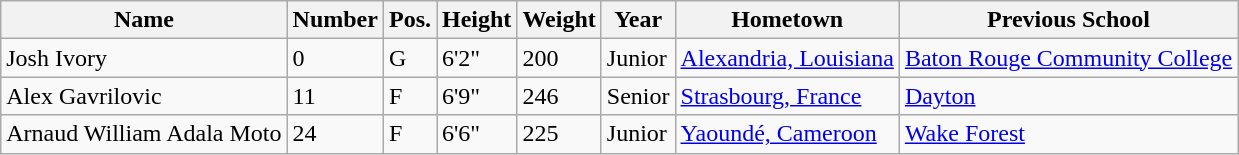<table class="wikitable sortable" border="1">
<tr>
<th>Name</th>
<th>Number</th>
<th>Pos.</th>
<th>Height</th>
<th>Weight</th>
<th>Year</th>
<th>Hometown</th>
<th class="unsortable">Previous School</th>
</tr>
<tr>
<td sortname>Josh Ivory</td>
<td>0</td>
<td>G</td>
<td>6'2"</td>
<td>200</td>
<td>Junior</td>
<td><a href='#'>Alexandria, Louisiana</a></td>
<td><a href='#'>Baton Rouge Community College</a></td>
</tr>
<tr>
<td sortname>Alex Gavrilovic</td>
<td>11</td>
<td>F</td>
<td>6'9"</td>
<td>246</td>
<td>Senior</td>
<td><a href='#'>Strasbourg, France</a></td>
<td><a href='#'>Dayton</a></td>
</tr>
<tr>
<td sortname>Arnaud William Adala Moto</td>
<td>24</td>
<td>F</td>
<td>6'6"</td>
<td>225</td>
<td>Junior</td>
<td><a href='#'>Yaoundé, Cameroon</a></td>
<td><a href='#'>Wake Forest</a></td>
</tr>
</table>
